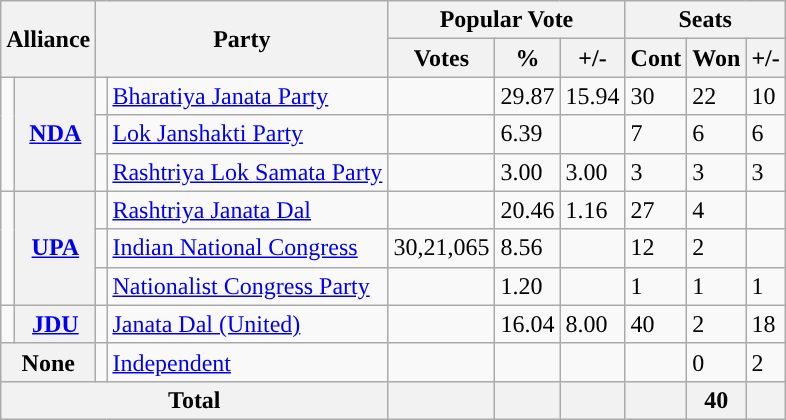<table class="wikitable sortable">
<tr>
<th colspan="2" rowspan="2">Alliance</th>
<th colspan="2" rowspan="2">Party</th>
<th colspan="3">Popular Vote</th>
<th colspan="3">Seats</th>
</tr>
<tr>
<th>Votes</th>
<th>%</th>
<th>+/-</th>
<th>Cont</th>
<th>Won</th>
<th>+/-</th>
</tr>
<tr>
<td rowspan="3" style="background-color:"></td>
<th rowspan="3"><a href='#'>NDA</a></th>
<td style="background-color:"></td>
<td><a href='#'>Bharatiya Janata Party</a></td>
<td></td>
<td>29.87</td>
<td> 15.94</td>
<td>30</td>
<td>22</td>
<td> 10</td>
</tr>
<tr>
<td style="background-color:"></td>
<td><a href='#'>Lok Janshakti Party</a></td>
<td></td>
<td>6.39</td>
<td></td>
<td>7</td>
<td>6</td>
<td> 6</td>
</tr>
<tr>
<td style="background-color:"></td>
<td><a href='#'>Rashtriya Lok Samata Party</a></td>
<td></td>
<td>3.00</td>
<td> 3.00</td>
<td>3</td>
<td>3</td>
<td> 3</td>
</tr>
<tr>
<td rowspan="3" style="background-color:"></td>
<th rowspan="3"><a href='#'>UPA</a></th>
<td style="background-color:"></td>
<td><a href='#'>Rashtriya Janata Dal</a></td>
<td></td>
<td>20.46</td>
<td> 1.16</td>
<td>27</td>
<td>4</td>
<td></td>
</tr>
<tr>
<td style="background-color:"></td>
<td><a href='#'>Indian National Congress</a></td>
<td>30,21,065</td>
<td>8.56</td>
<td></td>
<td>12</td>
<td>2</td>
<td></td>
</tr>
<tr>
<td style="background-color:"></td>
<td><a href='#'>Nationalist Congress Party</a></td>
<td></td>
<td>1.20</td>
<td></td>
<td>1</td>
<td>1</td>
<td> 1</td>
</tr>
<tr>
<td style="background-color:"></td>
<th><a href='#'>JDU</a></th>
<td style="background-color:"></td>
<td><a href='#'>Janata Dal (United)</a></td>
<td></td>
<td>16.04</td>
<td> 8.00</td>
<td>40</td>
<td>2</td>
<td> 18</td>
</tr>
<tr>
<th colspan="2">None</th>
<td style="background-color:"></td>
<td><a href='#'>Independent</a></td>
<td></td>
<td></td>
<td></td>
<td></td>
<td>0</td>
<td> 2</td>
</tr>
<tr>
<th colspan="4">Total</th>
<th></th>
<th></th>
<th></th>
<th></th>
<th>40</th>
<th></th>
</tr>
</table>
